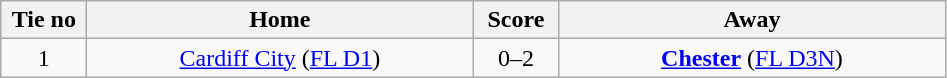<table class="wikitable" style="text-align:center">
<tr>
<th width=50>Tie no</th>
<th width=250>Home</th>
<th width=50>Score</th>
<th width=250>Away</th>
</tr>
<tr>
<td>1</td>
<td><a href='#'>Cardiff City</a> (<a href='#'>FL D1</a>)</td>
<td>0–2</td>
<td><strong><a href='#'>Chester</a></strong> (<a href='#'>FL D3N</a>)</td>
</tr>
</table>
